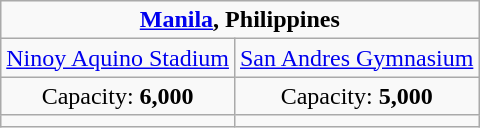<table class="wikitable" style="text-align:center">
<tr>
<td colspan=2><strong><a href='#'>Manila</a>, Philippines</strong></td>
</tr>
<tr>
<td><a href='#'>Ninoy Aquino Stadium</a></td>
<td><a href='#'>San Andres Gymnasium</a></td>
</tr>
<tr>
<td>Capacity: <strong>6,000</strong></td>
<td>Capacity: <strong>5,000</strong></td>
</tr>
<tr>
<td></td>
<td></td>
</tr>
</table>
